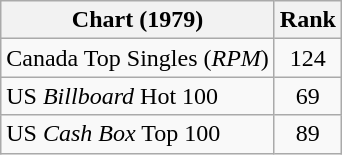<table class="wikitable sortable">
<tr>
<th align="left">Chart (1979)</th>
<th style="text-align:center;">Rank</th>
</tr>
<tr>
<td>Canada Top Singles (<em>RPM</em>)</td>
<td style="text-align:center;">124</td>
</tr>
<tr>
<td>US <em>Billboard</em> Hot 100</td>
<td style="text-align:center;">69</td>
</tr>
<tr>
<td>US <em>Cash Box</em> Top 100</td>
<td style="text-align:center;">89</td>
</tr>
</table>
